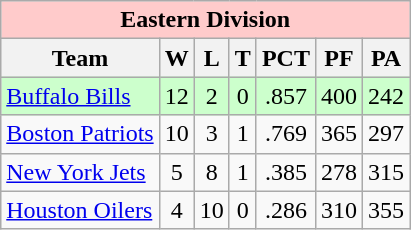<table class="wikitable" style="text-align:center">
<tr bgcolor="#ffcbcb">
<td colspan="7" align="center"><strong>Eastern Division</strong></td>
</tr>
<tr bgcolor="#efefef">
<th>Team</th>
<th>W</th>
<th>L</th>
<th>T</th>
<th>PCT</th>
<th>PF</th>
<th>PA</th>
</tr>
<tr style="background:#ccffcc">
<td align="left"><a href='#'>Buffalo Bills</a></td>
<td>12</td>
<td>2</td>
<td>0</td>
<td>.857</td>
<td>400</td>
<td>242</td>
</tr>
<tr>
<td align="left"><a href='#'>Boston Patriots</a></td>
<td>10</td>
<td>3</td>
<td>1</td>
<td>.769</td>
<td>365</td>
<td>297</td>
</tr>
<tr>
<td align="left"><a href='#'>New York Jets</a></td>
<td>5</td>
<td>8</td>
<td>1</td>
<td>.385</td>
<td>278</td>
<td>315</td>
</tr>
<tr>
<td align="left"><a href='#'>Houston Oilers</a></td>
<td>4</td>
<td>10</td>
<td>0</td>
<td>.286</td>
<td>310</td>
<td>355</td>
</tr>
</table>
